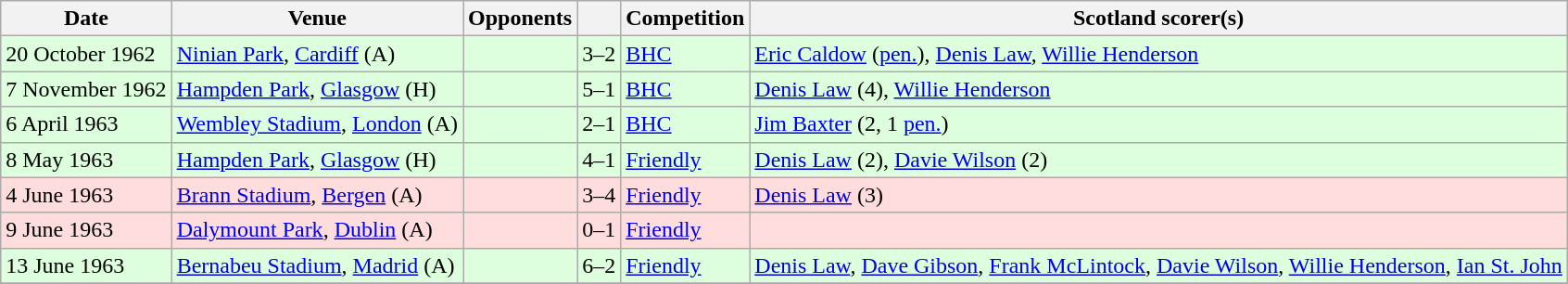<table class="wikitable">
<tr>
<th>Date</th>
<th>Venue</th>
<th>Opponents</th>
<th></th>
<th>Competition</th>
<th>Scotland scorer(s)</th>
</tr>
<tr bgcolor=#ddffdd>
<td>20 October 1962</td>
<td><a href='#'>Ninian Park</a>, <a href='#'>Cardiff</a> (A)</td>
<td></td>
<td align=center>3–2</td>
<td><a href='#'>BHC</a></td>
<td><a href='#'>Eric Caldow</a> (<a href='#'>pen.</a>), <a href='#'>Denis Law</a>, <a href='#'>Willie Henderson</a></td>
</tr>
<tr bgcolor=#ddffdd>
<td>7 November 1962</td>
<td><a href='#'>Hampden Park</a>, <a href='#'>Glasgow</a> (H)</td>
<td></td>
<td align=center>5–1</td>
<td><a href='#'>BHC</a></td>
<td><a href='#'>Denis Law</a> (4), <a href='#'>Willie Henderson</a></td>
</tr>
<tr bgcolor=#ddffdd>
<td>6 April 1963</td>
<td><a href='#'>Wembley Stadium</a>, <a href='#'>London</a> (A)</td>
<td></td>
<td align=center>2–1</td>
<td><a href='#'>BHC</a></td>
<td><a href='#'>Jim Baxter</a> (2, 1 <a href='#'>pen.</a>)</td>
</tr>
<tr bgcolor=#ddffdd>
<td>8 May 1963</td>
<td><a href='#'>Hampden Park</a>, <a href='#'>Glasgow</a> (H)</td>
<td></td>
<td align=center>4–1</td>
<td><a href='#'>Friendly</a></td>
<td><a href='#'>Denis Law</a> (2), <a href='#'>Davie Wilson</a> (2)</td>
</tr>
<tr bgcolor=#ffdddd>
<td>4 June 1963</td>
<td><a href='#'>Brann Stadium</a>, <a href='#'>Bergen</a> (A)</td>
<td></td>
<td align=center>3–4</td>
<td><a href='#'>Friendly</a></td>
<td><a href='#'>Denis Law</a> (3)</td>
</tr>
<tr bgcolor=#ffdddd>
<td>9 June 1963</td>
<td><a href='#'>Dalymount Park</a>, <a href='#'>Dublin</a> (A)</td>
<td></td>
<td align=center>0–1</td>
<td><a href='#'>Friendly</a></td>
<td></td>
</tr>
<tr bgcolor=#ddffdd>
<td>13 June 1963</td>
<td><a href='#'>Bernabeu Stadium</a>, <a href='#'>Madrid</a> (A)</td>
<td></td>
<td align=center>6–2</td>
<td><a href='#'>Friendly</a></td>
<td><a href='#'>Denis Law</a>, <a href='#'>Dave Gibson</a>, <a href='#'>Frank McLintock</a>, <a href='#'>Davie Wilson</a>, <a href='#'>Willie Henderson</a>, <a href='#'>Ian St. John</a></td>
</tr>
<tr>
</tr>
</table>
